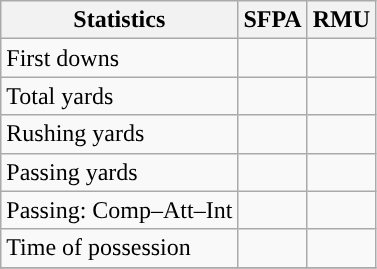<table class="wikitable" style="float: left;">
<tr>
<th>Statistics</th>
<th>SFPA</th>
<th>RMU</th>
</tr>
<tr>
<td>First downs</td>
<td></td>
<td></td>
</tr>
<tr>
<td>Total yards</td>
<td></td>
<td></td>
</tr>
<tr>
<td>Rushing yards</td>
<td></td>
<td></td>
</tr>
<tr>
<td>Passing yards</td>
<td></td>
<td></td>
</tr>
<tr>
<td>Passing: Comp–Att–Int</td>
<td></td>
<td></td>
</tr>
<tr>
<td>Time of possession</td>
<td></td>
<td></td>
</tr>
<tr>
</tr>
</table>
